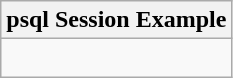<table class="wikitable mw-collapsible mw-collapsed floatright">
<tr>
<th>psql Session Example</th>
</tr>
<tr>
<td><br>






</td>
</tr>
</table>
